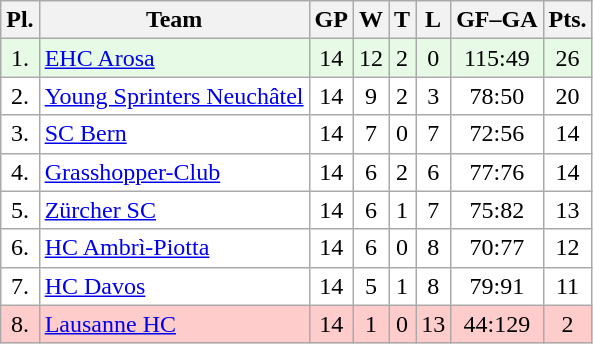<table class="wikitable">
<tr>
<th>Pl.</th>
<th>Team</th>
<th>GP</th>
<th>W</th>
<th>T</th>
<th>L</th>
<th>GF–GA</th>
<th>Pts.</th>
</tr>
<tr align="center " bgcolor="#e6fae6">
<td>1.</td>
<td align="left"><a href='#'>EHC Arosa</a></td>
<td>14</td>
<td>12</td>
<td>2</td>
<td>0</td>
<td>115:49</td>
<td>26</td>
</tr>
<tr align="center "  bgcolor="#FFFFFF">
<td>2.</td>
<td align="left"><a href='#'>Young Sprinters Neuchâtel</a></td>
<td>14</td>
<td>9</td>
<td>2</td>
<td>3</td>
<td>78:50</td>
<td>20</td>
</tr>
<tr align="center "  bgcolor="#FFFFFF">
<td>3.</td>
<td align="left"><a href='#'>SC Bern</a></td>
<td>14</td>
<td>7</td>
<td>0</td>
<td>7</td>
<td>72:56</td>
<td>14</td>
</tr>
<tr align="center "  bgcolor="#FFFFFF">
<td>4.</td>
<td align="left"><a href='#'>Grasshopper-Club</a></td>
<td>14</td>
<td>6</td>
<td>2</td>
<td>6</td>
<td>77:76</td>
<td>14</td>
</tr>
<tr align="center " bgcolor="#FFFFFF">
<td>5.</td>
<td align="left"><a href='#'>Zürcher SC</a></td>
<td>14</td>
<td>6</td>
<td>1</td>
<td>7</td>
<td>75:82</td>
<td>13</td>
</tr>
<tr align="center "  bgcolor="#FFFFFF">
<td>6.</td>
<td align="left"><a href='#'>HC Ambrì-Piotta</a></td>
<td>14</td>
<td>6</td>
<td>0</td>
<td>8</td>
<td>70:77</td>
<td>12</td>
</tr>
<tr align="center "  bgcolor="#FFFFFF">
<td>7.</td>
<td align="left"><a href='#'>HC Davos</a></td>
<td>14</td>
<td>5</td>
<td>1</td>
<td>8</td>
<td>79:91</td>
<td>11</td>
</tr>
<tr align="center "  bgcolor="#ffcccc">
<td>8.</td>
<td align="left"><a href='#'>Lausanne HC</a></td>
<td>14</td>
<td>1</td>
<td>0</td>
<td>13</td>
<td>44:129</td>
<td>2</td>
</tr>
</table>
